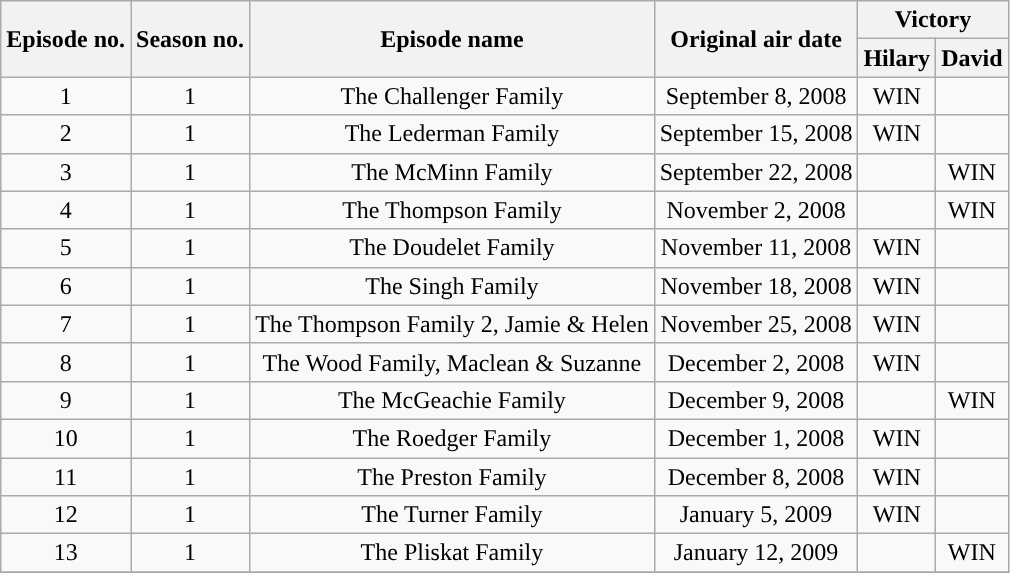<table class="wikitable sortable" style="text-align:center">
<tr>
<th rowspan=2>Episode no.</th>
<th rowspan=2>Season no.</th>
<th rowspan=2>Episode name</th>
<th rowspan=2>Original air date</th>
<th colspan=2>Victory</th>
</tr>
<tr>
<th>Hilary</th>
<th>David</th>
</tr>
<tr>
<td>1</td>
<td>1</td>
<td>The Challenger Family</td>
<td>September 8, 2008</td>
<td align=center>WIN</td>
<td align="center"></td>
</tr>
<tr>
<td>2</td>
<td>1</td>
<td>The Lederman Family</td>
<td>September 15, 2008</td>
<td align=center>WIN</td>
<td align="center"></td>
</tr>
<tr>
<td>3</td>
<td>1</td>
<td>The McMinn Family</td>
<td>September 22, 2008</td>
<td align=center></td>
<td align="center">WIN</td>
</tr>
<tr>
<td>4</td>
<td>1</td>
<td>The Thompson Family</td>
<td>November 2, 2008</td>
<td align=center></td>
<td align=center>WIN</td>
</tr>
<tr>
<td>5</td>
<td>1</td>
<td>The Doudelet Family</td>
<td>November 11, 2008</td>
<td align=center>WIN</td>
<td align="center"></td>
</tr>
<tr>
<td>6</td>
<td>1</td>
<td>The Singh Family</td>
<td>November 18, 2008</td>
<td align=center>WIN</td>
<td align="center"></td>
</tr>
<tr>
<td>7</td>
<td>1</td>
<td>The Thompson Family 2, Jamie & Helen</td>
<td>November 25, 2008</td>
<td align="center">WIN</td>
<td align="center"></td>
</tr>
<tr>
<td>8</td>
<td>1</td>
<td>The Wood Family, Maclean & Suzanne</td>
<td>December 2, 2008</td>
<td align="center">WIN</td>
<td align="center"></td>
</tr>
<tr>
<td>9</td>
<td>1</td>
<td>The McGeachie Family</td>
<td>December 9, 2008</td>
<td align="center"></td>
<td align="center">WIN</td>
</tr>
<tr>
<td>10</td>
<td>1</td>
<td>The Roedger Family</td>
<td>December 1, 2008</td>
<td align="center">WIN</td>
<td align="center"></td>
</tr>
<tr>
<td>11</td>
<td>1</td>
<td>The Preston Family</td>
<td>December 8, 2008</td>
<td align="center">WIN</td>
<td align="center"></td>
</tr>
<tr>
<td>12</td>
<td>1</td>
<td>The Turner Family</td>
<td>January 5, 2009</td>
<td align=center>WIN</td>
<td align="center"></td>
</tr>
<tr>
<td>13</td>
<td>1</td>
<td>The Pliskat Family</td>
<td>January 12, 2009</td>
<td align="center"></td>
<td align="center">WIN</td>
</tr>
<tr>
</tr>
</table>
